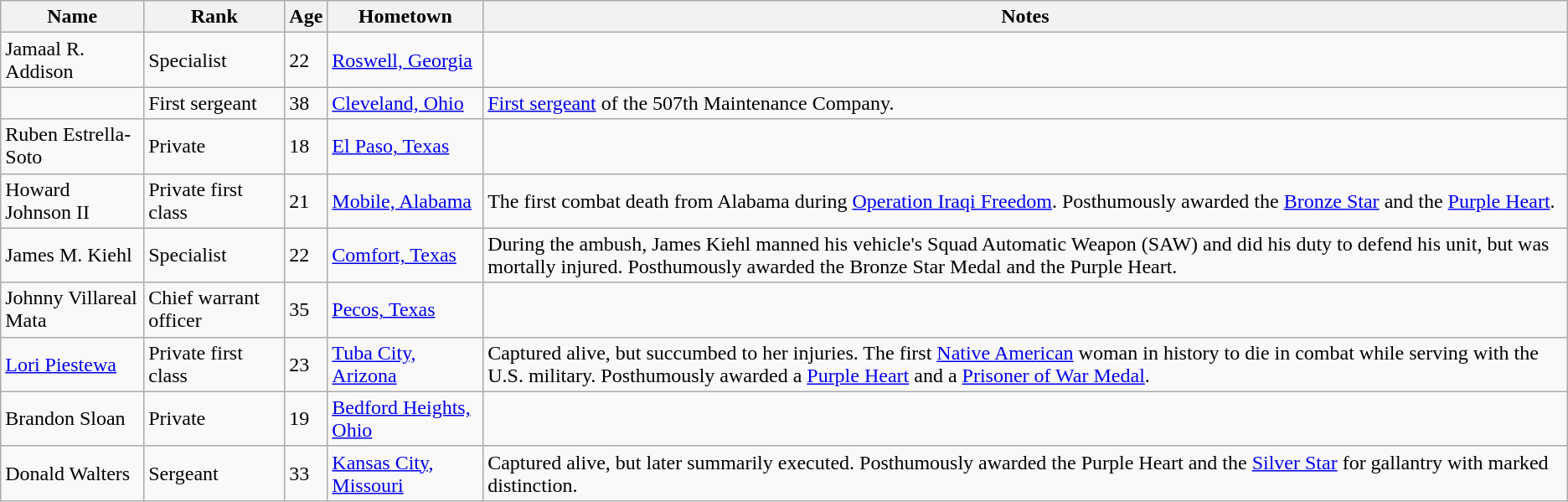<table class="wikitable sortable nowraplinks">
<tr>
<th>Name</th>
<th>Rank</th>
<th>Age</th>
<th>Hometown</th>
<th>Notes</th>
</tr>
<tr>
<td>Jamaal R. Addison</td>
<td>Specialist</td>
<td>22</td>
<td><a href='#'>Roswell, Georgia</a></td>
<td></td>
</tr>
<tr>
<td></td>
<td>First sergeant</td>
<td>38</td>
<td><a href='#'>Cleveland, Ohio</a></td>
<td><a href='#'>First sergeant</a> of the 507th Maintenance Company.</td>
</tr>
<tr>
<td>Ruben Estrella-Soto</td>
<td>Private</td>
<td>18</td>
<td><a href='#'>El Paso, Texas</a></td>
<td></td>
</tr>
<tr>
<td>Howard Johnson II</td>
<td>Private first class</td>
<td>21</td>
<td><a href='#'>Mobile, Alabama</a></td>
<td>The first combat death from Alabama during <a href='#'>Operation Iraqi Freedom</a>. Posthumously awarded the <a href='#'>Bronze Star</a> and the <a href='#'>Purple Heart</a>.</td>
</tr>
<tr>
<td>James M. Kiehl</td>
<td>Specialist</td>
<td>22</td>
<td><a href='#'>Comfort, Texas</a></td>
<td>During the ambush, James Kiehl manned his vehicle's Squad Automatic Weapon (SAW) and did his duty to defend his unit, but was mortally injured. Posthumously awarded the Bronze Star Medal and the Purple Heart. </td>
</tr>
<tr>
<td>Johnny Villareal Mata</td>
<td>Chief warrant officer</td>
<td>35</td>
<td><a href='#'>Pecos, Texas</a></td>
<td></td>
</tr>
<tr>
<td><a href='#'>Lori Piestewa</a></td>
<td>Private first class</td>
<td>23</td>
<td><a href='#'>Tuba City, Arizona</a></td>
<td>Captured alive, but succumbed to her injuries.  The first <a href='#'>Native American</a> woman in history to die in combat while serving with the U.S. military.  Posthumously awarded a <a href='#'>Purple Heart</a> and a <a href='#'>Prisoner of War Medal</a>.</td>
</tr>
<tr>
<td>Brandon Sloan</td>
<td>Private</td>
<td>19</td>
<td><a href='#'>Bedford Heights, Ohio</a></td>
<td></td>
</tr>
<tr>
<td>Donald Walters</td>
<td>Sergeant</td>
<td>33</td>
<td><a href='#'>Kansas City, Missouri</a></td>
<td>Captured alive, but later summarily executed.  Posthumously awarded the Purple Heart and the <a href='#'>Silver Star</a> for gallantry with marked distinction.</td>
</tr>
</table>
